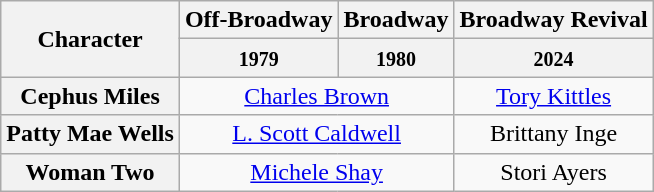<table class="wikitable">
<tr>
<th rowspan="2">Character</th>
<th>Off-Broadway</th>
<th>Broadway</th>
<th>Broadway Revival</th>
</tr>
<tr>
<th><small>1979</small></th>
<th><small>1980</small></th>
<th><small>2024</small></th>
</tr>
<tr>
<th scope=row>Cephus Miles</th>
<td colspan="2" align="center"><a href='#'>Charles Brown</a></td>
<td align="center"><a href='#'>Tory Kittles</a></td>
</tr>
<tr>
<th scope=row>Patty Mae Wells</th>
<td colspan="2" align="center"><a href='#'>L. Scott Caldwell</a></td>
<td align="center">Brittany Inge</td>
</tr>
<tr>
<th scope=row>Woman Two</th>
<td colspan="2" align="center"><a href='#'>Michele Shay</a></td>
<td align="center">Stori Ayers</td>
</tr>
</table>
